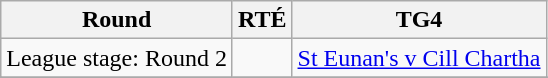<table class="wikitable">
<tr>
<th>Round</th>
<th>RTÉ</th>
<th>TG4</th>
</tr>
<tr>
<td>League stage: Round 2</td>
<td></td>
<td><a href='#'>St Eunan's v Cill Chartha</a></td>
</tr>
<tr>
</tr>
<tr>
</tr>
</table>
